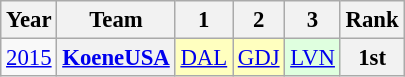<table class="wikitable" style="text-align:center; font-size:95%">
<tr>
<th>Year</th>
<th>Team</th>
<th>1</th>
<th>2</th>
<th>3</th>
<th>Rank</th>
</tr>
<tr>
<td><a href='#'>2015</a></td>
<th><a href='#'>KoeneUSA</a></th>
<td style="background-color:#FFFFBF"><a href='#'>DAL</a><br></td>
<td style="background-color:#FFFFBF"><a href='#'>GDJ</a><br></td>
<td style="background-color:#DFFFDF"><a href='#'>LVN</a><br></td>
<th>1st</th>
</tr>
</table>
